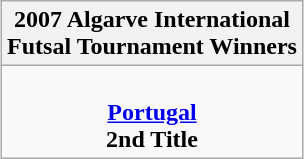<table class="wikitable" style="text-align: center; margin: 0 auto;">
<tr>
<th>2007 Algarve International <br>Futsal Tournament Winners</th>
</tr>
<tr>
<td><br><strong><a href='#'>Portugal</a></strong><br><strong>2nd Title</strong></td>
</tr>
</table>
